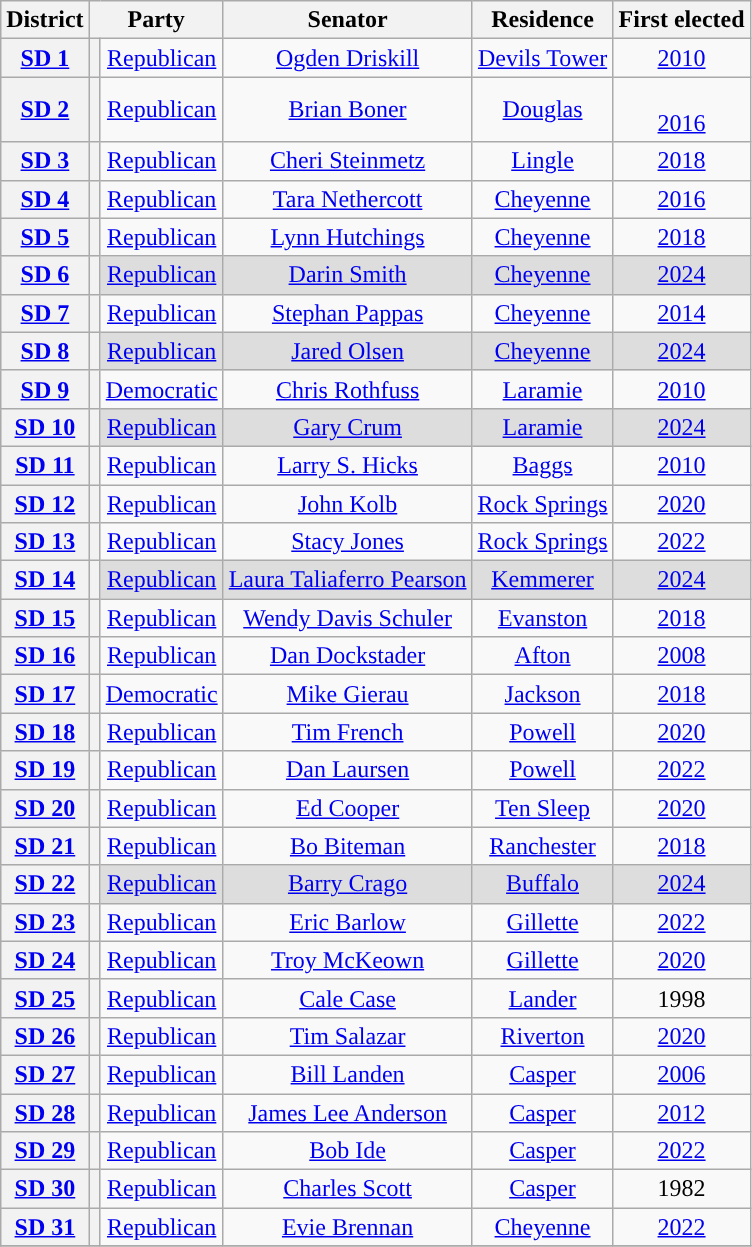<table class="sortable wikitable" style="text-align:center">
<tr>
<th>District</th>
<th colspan=2>Party</th>
<th>Senator</th>
<th>Residence</th>
<th>First elected</th>
</tr>
<tr>
<th><a href='#'>SD 1</a></th>
<th style="background-color:"></th>
<td><a href='#'>Republican</a></td>
<td><a href='#'>Ogden Driskill</a></td>
<td><a href='#'>Devils Tower</a></td>
<td><a href='#'>2010</a></td>
</tr>
<tr>
<th><a href='#'>SD 2</a></th>
<th style="background-color:"></th>
<td><a href='#'>Republican</a></td>
<td><a href='#'>Brian Boner</a></td>
<td><a href='#'>Douglas</a></td>
<td><br><a href='#'>2016</a></td>
</tr>
<tr>
<th><a href='#'>SD 3</a></th>
<th style="background-color:"></th>
<td><a href='#'>Republican</a></td>
<td><a href='#'>Cheri Steinmetz</a></td>
<td><a href='#'>Lingle</a></td>
<td><a href='#'>2018</a></td>
</tr>
<tr>
<th><a href='#'>SD 4</a></th>
<th style="background-color:"></th>
<td><a href='#'>Republican</a></td>
<td><a href='#'>Tara Nethercott</a></td>
<td><a href='#'>Cheyenne</a></td>
<td><a href='#'>2016</a></td>
</tr>
<tr>
<th><a href='#'>SD 5</a></th>
<th style="background-color:"></th>
<td><a href='#'>Republican</a></td>
<td><a href='#'>Lynn Hutchings</a></td>
<td><a href='#'>Cheyenne</a></td>
<td><a href='#'>2018</a></td>
</tr>
<tr style="background-color:#dddddd">
<th><a href='#'>SD 6</a></th>
<th style="background-color:"></th>
<td><a href='#'>Republican</a></td>
<td><a href='#'>Darin Smith</a></td>
<td><a href='#'>Cheyenne</a></td>
<td><a href='#'>2024</a></td>
</tr>
<tr>
<th><a href='#'>SD 7</a></th>
<th style="background-color:"></th>
<td><a href='#'>Republican</a></td>
<td><a href='#'>Stephan Pappas</a></td>
<td><a href='#'>Cheyenne</a></td>
<td><a href='#'>2014</a></td>
</tr>
<tr style="background-color:#dddddd">
<th><a href='#'>SD 8</a></th>
<th style="background-color:"></th>
<td><a href='#'>Republican</a></td>
<td><a href='#'>Jared Olsen</a></td>
<td><a href='#'>Cheyenne</a></td>
<td><a href='#'>2024</a></td>
</tr>
<tr>
<th><a href='#'>SD 9</a></th>
<th style="background-color:"></th>
<td><a href='#'>Democratic</a></td>
<td><a href='#'>Chris Rothfuss</a></td>
<td><a href='#'>Laramie</a></td>
<td><a href='#'>2010</a></td>
</tr>
<tr style="background-color:#dddddd">
<th><a href='#'>SD 10</a></th>
<th style="background-color:"></th>
<td><a href='#'>Republican</a></td>
<td><a href='#'>Gary Crum</a></td>
<td><a href='#'>Laramie</a></td>
<td><a href='#'>2024</a></td>
</tr>
<tr>
<th><a href='#'>SD 11</a></th>
<th style="background-color:"></th>
<td><a href='#'>Republican</a></td>
<td><a href='#'>Larry S. Hicks</a></td>
<td><a href='#'>Baggs</a></td>
<td><a href='#'>2010</a></td>
</tr>
<tr>
<th><a href='#'>SD 12</a></th>
<th style="background-color:"></th>
<td><a href='#'>Republican</a></td>
<td><a href='#'>John Kolb</a></td>
<td><a href='#'>Rock Springs</a></td>
<td><a href='#'>2020</a></td>
</tr>
<tr>
<th><a href='#'>SD 13</a></th>
<th style="background-color:"></th>
<td><a href='#'>Republican</a></td>
<td><a href='#'>Stacy Jones</a></td>
<td><a href='#'>Rock Springs</a></td>
<td><a href='#'>2022</a></td>
</tr>
<tr style="background-color:#dddddd">
<th><a href='#'>SD 14</a></th>
<th style="background-color:"></th>
<td><a href='#'>Republican</a></td>
<td><a href='#'>Laura Taliaferro Pearson</a></td>
<td><a href='#'>Kemmerer</a></td>
<td><a href='#'>2024</a></td>
</tr>
<tr>
<th><a href='#'>SD 15</a></th>
<th style="background-color:"></th>
<td><a href='#'>Republican</a></td>
<td><a href='#'>Wendy Davis Schuler</a></td>
<td><a href='#'>Evanston</a></td>
<td><a href='#'>2018</a></td>
</tr>
<tr>
<th><a href='#'>SD 16</a></th>
<th style="background-color:"></th>
<td><a href='#'>Republican</a></td>
<td><a href='#'>Dan Dockstader</a></td>
<td><a href='#'>Afton</a></td>
<td><a href='#'>2008</a></td>
</tr>
<tr>
<th><a href='#'>SD 17</a></th>
<th style="background-color:"></th>
<td><a href='#'>Democratic</a></td>
<td><a href='#'>Mike Gierau</a></td>
<td><a href='#'>Jackson</a></td>
<td><a href='#'>2018</a></td>
</tr>
<tr>
<th><a href='#'>SD 18</a></th>
<th style="background-color:"></th>
<td><a href='#'>Republican</a></td>
<td><a href='#'>Tim French</a></td>
<td><a href='#'>Powell</a></td>
<td><a href='#'>2020</a></td>
</tr>
<tr>
<th><a href='#'>SD 19</a></th>
<th style="background-color:"></th>
<td><a href='#'>Republican</a></td>
<td><a href='#'>Dan Laursen</a></td>
<td><a href='#'>Powell</a></td>
<td><a href='#'>2022</a></td>
</tr>
<tr>
<th><a href='#'>SD 20</a></th>
<th style="background-color:"></th>
<td><a href='#'>Republican</a></td>
<td><a href='#'>Ed Cooper</a></td>
<td><a href='#'>Ten Sleep</a></td>
<td><a href='#'>2020</a></td>
</tr>
<tr>
<th><a href='#'>SD 21</a></th>
<th style="background-color:"></th>
<td><a href='#'>Republican</a></td>
<td><a href='#'>Bo Biteman</a></td>
<td><a href='#'>Ranchester</a></td>
<td><a href='#'>2018</a></td>
</tr>
<tr style="background-color:#dddddd">
<th><a href='#'>SD 22</a></th>
<th style="background-color:"></th>
<td><a href='#'>Republican</a></td>
<td><a href='#'>Barry Crago</a></td>
<td><a href='#'>Buffalo</a></td>
<td><a href='#'>2024</a></td>
</tr>
<tr>
<th><a href='#'>SD 23</a></th>
<th style="background-color:"></th>
<td><a href='#'>Republican</a></td>
<td><a href='#'>Eric Barlow</a></td>
<td><a href='#'>Gillette</a></td>
<td><a href='#'>2022</a></td>
</tr>
<tr>
<th><a href='#'>SD 24</a></th>
<th style="background-color:"></th>
<td><a href='#'>Republican</a></td>
<td><a href='#'>Troy McKeown</a></td>
<td><a href='#'>Gillette</a></td>
<td><a href='#'>2020</a></td>
</tr>
<tr>
<th><a href='#'>SD 25</a></th>
<th style="background-color:"></th>
<td><a href='#'>Republican</a></td>
<td><a href='#'>Cale Case</a></td>
<td><a href='#'>Lander</a></td>
<td>1998</td>
</tr>
<tr>
<th><a href='#'>SD 26</a></th>
<th style="background-color:"></th>
<td><a href='#'>Republican</a></td>
<td><a href='#'>Tim Salazar</a></td>
<td><a href='#'>Riverton</a></td>
<td><a href='#'>2020</a></td>
</tr>
<tr>
<th><a href='#'>SD 27</a></th>
<th style="background-color:"></th>
<td><a href='#'>Republican</a></td>
<td><a href='#'>Bill Landen</a></td>
<td><a href='#'>Casper</a></td>
<td><a href='#'>2006</a></td>
</tr>
<tr>
<th><a href='#'>SD 28</a></th>
<th style="background-color:"></th>
<td><a href='#'>Republican</a></td>
<td><a href='#'>James Lee Anderson</a></td>
<td><a href='#'>Casper</a></td>
<td><a href='#'>2012</a></td>
</tr>
<tr>
<th><a href='#'>SD 29</a></th>
<th style="background-color:"></th>
<td><a href='#'>Republican</a></td>
<td><a href='#'>Bob Ide</a></td>
<td><a href='#'>Casper</a></td>
<td><a href='#'>2022</a></td>
</tr>
<tr>
<th><a href='#'>SD 30</a></th>
<th style="background-color:"></th>
<td><a href='#'>Republican</a></td>
<td><a href='#'>Charles Scott</a></td>
<td><a href='#'>Casper</a></td>
<td>1982</td>
</tr>
<tr>
<th><a href='#'>SD 31</a></th>
<th style="background-color:"></th>
<td><a href='#'>Republican</a></td>
<td><a href='#'>Evie Brennan</a></td>
<td><a href='#'>Cheyenne</a></td>
<td><a href='#'>2022</a></td>
</tr>
<tr>
</tr>
</table>
